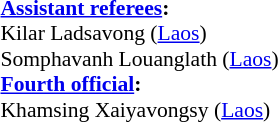<table width=50% style="font-size: 90%">
<tr>
<td width=50% valign=top><br><strong><a href='#'>Assistant referees</a>:</strong>
<br>Kilar Ladsavong (<a href='#'>Laos</a>)
<br>Somphavanh Louanglath  (<a href='#'>Laos</a>)
<br><strong><a href='#'>Fourth official</a>:</strong>
<br>Khamsing Xaiyavongsy (<a href='#'>Laos</a>)</td>
</tr>
</table>
